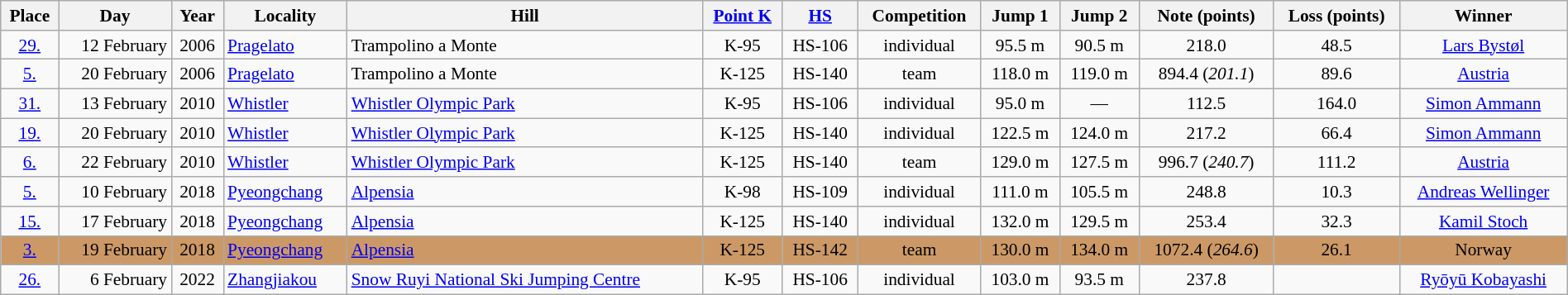<table width=100% class=wikitable style="font-size: 89%; text-align:center">
<tr>
<th>Place</th>
<th>Day</th>
<th>Year</th>
<th>Locality</th>
<th>Hill</th>
<th><a href='#'>Point K</a></th>
<th><a href='#'>HS</a></th>
<th>Competition</th>
<th>Jump 1</th>
<th>Jump 2</th>
<th>Note (points)</th>
<th>Loss (points)</th>
<th>Winner</th>
</tr>
<tr>
<td><a href='#'>29.</a></td>
<td align=right>12 February</td>
<td>2006</td>
<td align=left><a href='#'>Pragelato</a></td>
<td align=left>Trampolino a Monte</td>
<td>K-95</td>
<td>HS-106</td>
<td>individual</td>
<td>95.5 m</td>
<td>90.5 m</td>
<td>218.0</td>
<td>48.5</td>
<td><a href='#'>Lars Bystøl</a></td>
</tr>
<tr>
<td><a href='#'>5.</a></td>
<td align=right>20 February</td>
<td>2006</td>
<td align=left><a href='#'>Pragelato</a></td>
<td align=left>Trampolino a Monte</td>
<td>K-125</td>
<td>HS-140</td>
<td>team</td>
<td>118.0 m</td>
<td>119.0 m</td>
<td>894.4 (<em>201.1</em>)</td>
<td>89.6</td>
<td><a href='#'>Austria</a></td>
</tr>
<tr>
<td><a href='#'>31.</a></td>
<td align=right>13 February</td>
<td>2010</td>
<td align=left><a href='#'>Whistler</a></td>
<td align=left><a href='#'>Whistler Olympic Park</a></td>
<td>K-95</td>
<td>HS-106</td>
<td>individual</td>
<td>95.0 m</td>
<td colspan=1>—</td>
<td>112.5</td>
<td>164.0</td>
<td><a href='#'>Simon Ammann</a></td>
</tr>
<tr>
<td><a href='#'>19.</a></td>
<td align=right>20 February</td>
<td>2010</td>
<td align=left><a href='#'>Whistler</a></td>
<td align=left><a href='#'>Whistler Olympic Park</a></td>
<td>K-125</td>
<td>HS-140</td>
<td>individual</td>
<td>122.5 m</td>
<td>124.0 m</td>
<td>217.2</td>
<td>66.4</td>
<td><a href='#'>Simon Ammann</a></td>
</tr>
<tr>
<td><a href='#'>6.</a></td>
<td align=right>22 February</td>
<td>2010</td>
<td align=left><a href='#'>Whistler</a></td>
<td align=left><a href='#'>Whistler Olympic Park</a></td>
<td>K-125</td>
<td>HS-140</td>
<td>team</td>
<td>129.0 m</td>
<td>127.5 m</td>
<td>996.7 (<em>240.7</em>)</td>
<td>111.2</td>
<td><a href='#'>Austria</a></td>
</tr>
<tr>
<td><a href='#'>5.</a></td>
<td align=right>10 February</td>
<td>2018</td>
<td align=left><a href='#'>Pyeongchang</a></td>
<td align=left><a href='#'>Alpensia</a></td>
<td>K-98</td>
<td>HS-109</td>
<td>individual</td>
<td>111.0 m</td>
<td>105.5 m</td>
<td>248.8</td>
<td>10.3</td>
<td><a href='#'>Andreas Wellinger</a></td>
</tr>
<tr>
<td><a href='#'>15.</a></td>
<td align=right>17 February</td>
<td>2018</td>
<td align=left><a href='#'>Pyeongchang</a></td>
<td align=left><a href='#'>Alpensia</a></td>
<td>K-125</td>
<td>HS-140</td>
<td>individual</td>
<td>132.0 m</td>
<td>129.5 m</td>
<td>253.4</td>
<td>32.3</td>
<td><a href='#'>Kamil Stoch</a></td>
</tr>
<tr bgcolor=CC9966>
<td><a href='#'>3.</a> </td>
<td align=right>19 February</td>
<td>2018</td>
<td align=left><a href='#'>Pyeongchang</a></td>
<td align=left><a href='#'>Alpensia</a></td>
<td>K-125</td>
<td>HS-142</td>
<td>team</td>
<td>130.0 m</td>
<td>134.0 m</td>
<td>1072.4 (<em>264.6</em>)</td>
<td>26.1</td>
<td>Norway</td>
</tr>
<tr>
<td><a href='#'>26.</a></td>
<td align=right>6 February</td>
<td>2022</td>
<td align=left><a href='#'>Zhangjiakou</a></td>
<td align=left><a href='#'>Snow Ruyi National Ski Jumping Centre</a></td>
<td>K-95</td>
<td>HS-106</td>
<td>individual</td>
<td>103.0 m</td>
<td>93.5 m</td>
<td>237.8</td>
<td></td>
<td><a href='#'>Ryōyū Kobayashi</a></td>
</tr>
</table>
